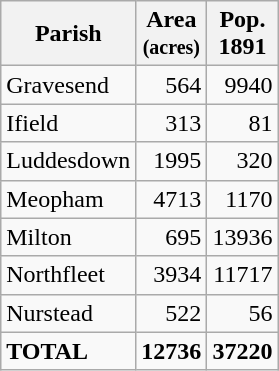<table class="wikitable">
<tr>
<th>Parish</th>
<th>Area<br> <small>(acres)</small></th>
<th>Pop.<br> 1891</th>
</tr>
<tr>
<td align="left">Gravesend</td>
<td align="right">564</td>
<td align="right">9940</td>
</tr>
<tr>
<td align="left">Ifield</td>
<td align="right">313</td>
<td align="right">81</td>
</tr>
<tr>
<td align="left">Luddesdown</td>
<td align="right">1995</td>
<td align="right">320</td>
</tr>
<tr>
<td align="left">Meopham</td>
<td align="right">4713</td>
<td align="right">1170</td>
</tr>
<tr>
<td align="left">Milton</td>
<td align="right">695</td>
<td align="right">13936</td>
</tr>
<tr>
<td align="left">Northfleet</td>
<td align="right">3934</td>
<td align="right">11717</td>
</tr>
<tr>
<td align="left">Nurstead</td>
<td align="right">522</td>
<td align="right">56</td>
</tr>
<tr>
<td><strong>TOTAL</strong></td>
<td align="right"><strong>12736</strong></td>
<td align="right"><strong>37220</strong></td>
</tr>
</table>
